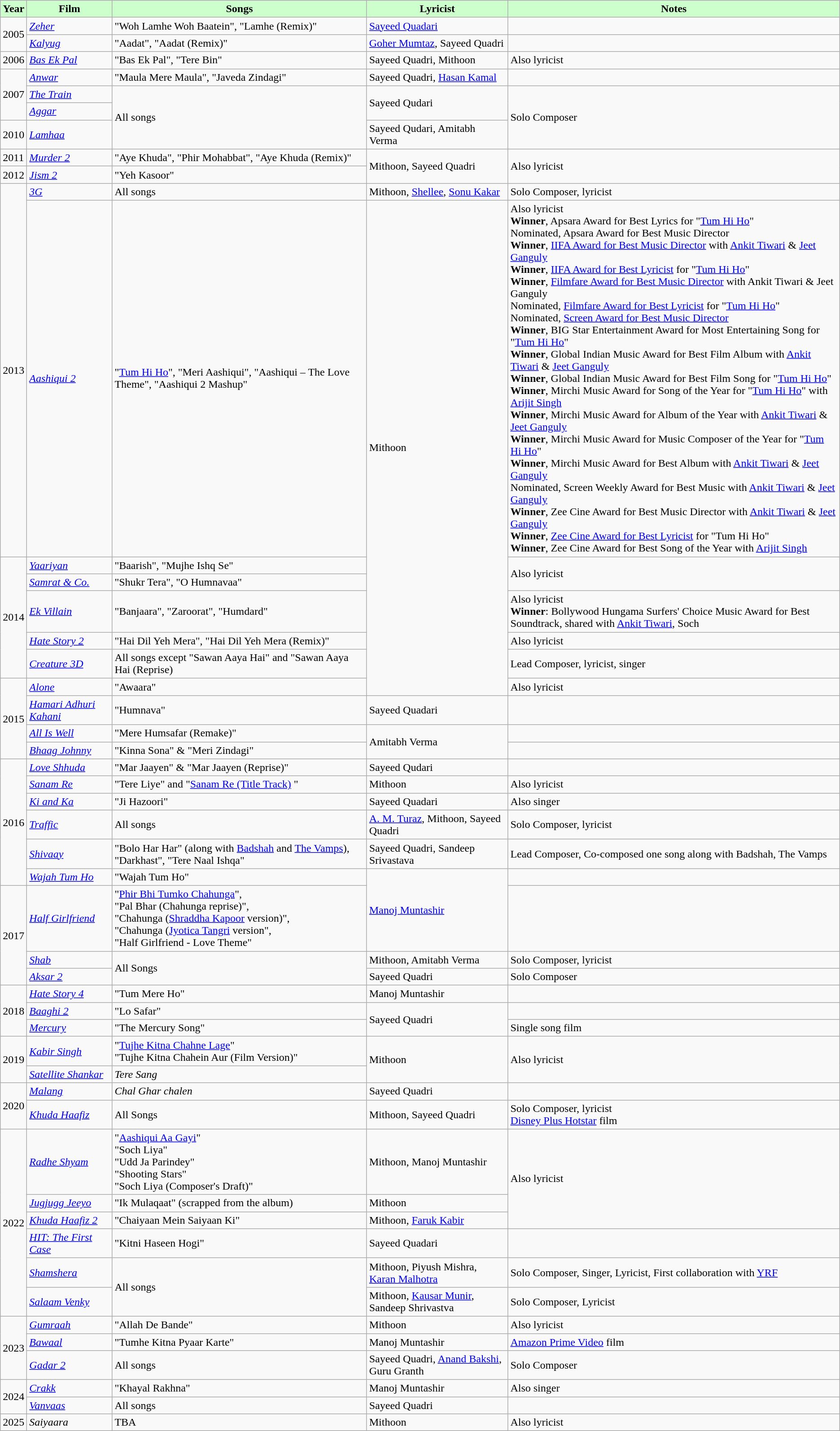<table class="wikitable sortable mw-collapsible">
<tr>
<th style="background:#cfc; text-align:center;"><strong>Year</strong></th>
<th style="background:#cfc; text-align:center;"><strong>Film</strong></th>
<th style="background:#cfc; text-align:center;"><strong>Songs</strong></th>
<th style="background:#cfc; text-align:center;"><strong>Lyricist</strong></th>
<th style="background:#cfc; text-align:center;"><strong>Notes</strong></th>
</tr>
<tr>
<td rowspan="2">2005</td>
<td><em><a href='#'>Zeher</a></em></td>
<td>"Woh Lamhe Woh Baatein", "Lamhe (Remix)"</td>
<td><a href='#'>Sayeed Quadari</a></td>
<td></td>
</tr>
<tr>
<td><em><a href='#'>Kalyug</a></em></td>
<td>"Aadat", "Aadat (Remix)"</td>
<td><a href='#'>Goher Mumtaz</a>, Sayeed Quadri</td>
<td></td>
</tr>
<tr>
<td>2006</td>
<td><em><a href='#'>Bas Ek Pal</a></em></td>
<td>"Bas Ek Pal", "Tere Bin"</td>
<td>Sayeed Quadri, Mithoon</td>
<td>Also lyricist</td>
</tr>
<tr>
<td rowspan="3">2007</td>
<td><em><a href='#'>Anwar</a></em></td>
<td>"Maula Mere Maula", "Javeda Zindagi"</td>
<td>Sayeed Quadri, <a href='#'>Hasan Kamal</a></td>
<td></td>
</tr>
<tr>
<td><em><a href='#'>The Train</a></em></td>
<td rowspan=3>All songs</td>
<td rowspan="2">Sayeed Qudari</td>
<td rowspan=3>Solo Composer</td>
</tr>
<tr>
<td><em><a href='#'>Aggar</a></em></td>
</tr>
<tr>
<td>2010</td>
<td><em><a href='#'>Lamhaa</a></em></td>
<td>Sayeed Qudari, Amitabh Verma</td>
</tr>
<tr>
<td>2011</td>
<td><em><a href='#'>Murder 2</a></em></td>
<td>"Aye Khuda", "Phir Mohabbat", "Aye Khuda (Remix)"</td>
<td rowspan="2">Mithoon, Sayeed Quadri</td>
<td rowspan=2>Also lyricist</td>
</tr>
<tr>
<td>2012</td>
<td><em><a href='#'>Jism 2</a></em></td>
<td>"Yeh Kasoor"</td>
</tr>
<tr>
<td rowspan="2">2013</td>
<td><em><a href='#'>3G</a></em></td>
<td>All songs</td>
<td>Mithoon, <a href='#'>Shellee</a>, <a href='#'>Sonu Kakar</a></td>
<td>Solo Composer, lyricist</td>
</tr>
<tr>
<td><em><a href='#'>Aashiqui 2</a></em></td>
<td>"<a href='#'>Tum Hi Ho</a>", "Meri Aashiqui", "Aashiqui – The Love Theme", "Aashiqui 2 Mashup"</td>
<td rowspan=7>Mithoon</td>
<td>Also lyricist<br> <strong>Winner</strong>, Apsara Award for Best Lyrics for "<a href='#'>Tum Hi Ho</a>"<br>Nominated, Apsara Award for Best Music Director<br><strong>Winner</strong>, <a href='#'>IIFA Award for Best Music Director</a> with <a href='#'>Ankit Tiwari</a> & <a href='#'>Jeet Ganguly</a><br><strong>Winner</strong>, <a href='#'>IIFA Award for Best Lyricist</a> for "<a href='#'>Tum Hi Ho</a>"<br><strong>Winner</strong>, <a href='#'>Filmfare Award for Best Music Director</a> with Ankit Tiwari & Jeet Ganguly <br>Nominated, <a href='#'>Filmfare Award for Best Lyricist</a> for "<a href='#'>Tum Hi Ho</a>"<br>Nominated, <a href='#'>Screen Award for Best Music Director</a><br><strong>Winner</strong>, BIG Star Entertainment Award for Most Entertaining Song for "<a href='#'>Tum Hi Ho</a>"<br><strong>Winner</strong>, Global Indian Music Award for Best Film Album with <a href='#'>Ankit Tiwari</a> & <a href='#'>Jeet Ganguly</a><br><strong>Winner</strong>, Global Indian Music Award for Best Film Song for "<a href='#'>Tum Hi Ho</a>"<br><strong>Winner</strong>, Mirchi Music Award for Song of the Year for "<a href='#'>Tum Hi Ho</a>" with <a href='#'>Arijit Singh</a><br><strong>Winner</strong>, Mirchi Music Award for Album of the Year with <a href='#'>Ankit Tiwari</a> & <a href='#'>Jeet Ganguly</a><br><strong>Winner</strong>, Mirchi Music Award for Music Composer of the Year for "<a href='#'>Tum Hi Ho</a>"<br><strong>Winner</strong>, Mirchi Music Award for Best Album with <a href='#'>Ankit Tiwari</a> & <a href='#'>Jeet Ganguly</a><br>Nominated, Screen Weekly Award for Best Music with <a href='#'>Ankit Tiwari</a> & <a href='#'>Jeet Ganguly</a><br><strong>Winner</strong>, Zee Cine Award for Best Music Director with <a href='#'>Ankit Tiwari</a> & <a href='#'>Jeet Ganguly</a><br><strong>Winner</strong>, <a href='#'>Zee Cine Award for Best Lyricist</a> for "Tum Hi Ho"<br><strong>Winner</strong>, Zee Cine Award for Best Song of the Year with <a href='#'>Arijit Singh</a></td>
</tr>
<tr>
<td rowspan="5">2014</td>
<td><em><a href='#'>Yaariyan</a></em></td>
<td>"Baarish", "Mujhe Ishq Se"</td>
<td rowspan=2>Also  lyricist</td>
</tr>
<tr>
<td><em><a href='#'>Samrat & Co.</a></em></td>
<td>"Shukr Tera", "O Humnavaa"</td>
</tr>
<tr>
<td><em><a href='#'>Ek Villain</a></em></td>
<td>"Banjaara", "Zaroorat", "Humdard"</td>
<td>Also lyricist<br> <strong>Winner</strong>: Bollywood Hungama Surfers' Choice Music Award for Best Soundtrack, shared with <a href='#'>Ankit Tiwari</a>, Soch</td>
</tr>
<tr>
<td><em><a href='#'>Hate Story 2</a></em></td>
<td>"Hai Dil Yeh Mera", "Hai Dil Yeh Mera (Remix)"</td>
<td>Also  lyricist</td>
</tr>
<tr>
<td><em><a href='#'>Creature 3D</a></em></td>
<td>All songs except "Sawan Aaya Hai" and "Sawan Aaya Hai (Reprise)</td>
<td>Lead Composer, lyricist, singer</td>
</tr>
<tr>
<td rowspan="4">2015</td>
<td><em><a href='#'>Alone</a></em></td>
<td>"Awaara"</td>
<td>Also  lyricist</td>
</tr>
<tr>
<td><em><a href='#'>Hamari Adhuri Kahani</a></em></td>
<td>"Humnava"</td>
<td>Sayeed Quadari</td>
<td></td>
</tr>
<tr>
<td><em><a href='#'>All Is Well</a></em></td>
<td>"Mere Humsafar (Remake)"</td>
<td rowspan="2">Amitabh Verma</td>
<td></td>
</tr>
<tr>
<td><em><a href='#'>Bhaag Johnny</a></em></td>
<td>"Kinna Sona" & "Meri Zindagi"</td>
<td></td>
</tr>
<tr>
<td rowspan="6">2016</td>
<td><em><a href='#'>Love Shhuda</a></em></td>
<td>"Mar Jaayen" & "Mar Jaayen (Reprise)"</td>
<td>Sayeed Qudari</td>
<td></td>
</tr>
<tr>
<td><em><a href='#'>Sanam Re</a></em></td>
<td>"Tere Liye" and "<a href='#'>Sanam Re (Title Track)</a> "</td>
<td>Mithoon</td>
<td>Also  lyricist</td>
</tr>
<tr>
<td><em><a href='#'>Ki and Ka</a></em></td>
<td>"Ji Hazoori"</td>
<td>Sayeed Quadari</td>
<td>Also singer</td>
</tr>
<tr>
<td><em><a href='#'>Traffic</a></em></td>
<td>All songs</td>
<td><a href='#'>A. M. Turaz</a>, Mithoon, Sayeed Quadri</td>
<td>Solo Composer, lyricist</td>
</tr>
<tr>
<td><em><a href='#'>Shivaay</a></em></td>
<td>"Bolo Har Har" (along with <a href='#'>Badshah</a> and <a href='#'>The Vamps</a>), "Darkhast",  "Tere Naal Ishqa"</td>
<td>Sayeed Quadri, Sandeep Srivastava</td>
<td>Lead Composer, Co-composed one song along with Badshah, The Vamps</td>
</tr>
<tr>
<td><em><a href='#'>Wajah Tum Ho</a></em></td>
<td>"Wajah Tum Ho"</td>
<td rowspan="2"><a href='#'>Manoj Muntashir</a></td>
<td></td>
</tr>
<tr>
<td rowspan="3">2017</td>
<td><em><a href='#'>Half Girlfriend</a></em></td>
<td>"<a href='#'>Phir Bhi Tumko Chahunga</a>",<br>"Pal Bhar (Chahunga reprise)",<br>"Chahunga (<a href='#'>Shraddha Kapoor</a> version)",<br>"Chahunga (<a href='#'>Jyotica Tangri</a> version",<br>"Half Girlfriend - Love Theme"</td>
<td></td>
</tr>
<tr>
<td><em><a href='#'>Shab</a></em></td>
<td rowspan=2>All Songs</td>
<td>Mithoon, Amitabh Verma</td>
<td>Solo Composer, lyricist</td>
</tr>
<tr>
<td><em><a href='#'>Aksar 2</a></em></td>
<td>Sayeed Quadri</td>
<td>Solo Composer</td>
</tr>
<tr>
<td rowspan="3">2018</td>
<td><em><a href='#'>Hate Story 4</a></em></td>
<td>"Tum Mere Ho"</td>
<td>Manoj Muntashir</td>
<td></td>
</tr>
<tr>
<td><em><a href='#'>Baaghi 2</a></em></td>
<td>"Lo Safar"</td>
<td rowspan="2">Sayeed Quadri</td>
<td></td>
</tr>
<tr>
<td><em><a href='#'>Mercury</a></em></td>
<td>"The Mercury Song"</td>
<td>Single song film</td>
</tr>
<tr>
<td rowspan="2">2019</td>
<td><em><a href='#'>Kabir Singh</a></em></td>
<td>"<a href='#'>Tujhe Kitna Chahne Lage</a>"<br>"Tujhe Kitna Chahein Aur (Film Version)"</td>
<td rowspan="2">Mithoon</td>
<td rowspan=2>Also lyricist</td>
</tr>
<tr>
<td><em><a href='#'>Satellite Shankar</a></em></td>
<td><em>Tere Sang</em></td>
</tr>
<tr>
<td rowspan="2">2020</td>
<td><em><a href='#'>Malang</a></em></td>
<td><em>Chal Ghar chalen</em></td>
<td>Sayeed Quadri</td>
<td></td>
</tr>
<tr>
<td><em><a href='#'>Khuda Haafiz</a></em></td>
<td>All Songs</td>
<td>Mithoon, Sayeed Quadri</td>
<td>Solo Composer, lyricist <br><a href='#'>Disney Plus Hotstar</a> film</td>
</tr>
<tr>
<td rowspan="6">2022</td>
<td><em><a href='#'>Radhe Shyam</a></em></td>
<td>"<a href='#'>Aashiqui Aa Gayi</a>"<br>"Soch Liya"<br>"Udd Ja Parindey"<br>"Shooting Stars"<br>"Soch Liya (Composer's Draft)"</td>
<td>Mithoon, Manoj Muntashir</td>
<td rowspan=3>Also lyricist</td>
</tr>
<tr>
<td><em><a href='#'>Jugjugg Jeeyo</a></em></td>
<td>"Ik Mulaqaat" (scrapped from the album)</td>
<td>Mithoon</td>
</tr>
<tr>
<td><em><a href='#'>Khuda Haafiz 2</a></em></td>
<td>"Chaiyaan Mein Saiyaan Ki"</td>
<td>Mithoon, <a href='#'>Faruk Kabir</a></td>
</tr>
<tr>
<td><em><a href='#'>HIT: The First Case</a></em></td>
<td>"Kitni Haseen Hogi"</td>
<td>Sayeed Quadari</td>
<td></td>
</tr>
<tr>
<td><em><a href='#'>Shamshera</a></em></td>
<td rowspan=2>All songs</td>
<td>Mithoon, Piyush Mishra, <a href='#'>Karan Malhotra</a></td>
<td>Solo Composer, Singer, Lyricist, First collaboration with <a href='#'>YRF</a></td>
</tr>
<tr>
<td><em><a href='#'>Salaam Venky</a></em></td>
<td>Mithoon, <a href='#'>Kausar Munir</a>, Sandeep Shrivastva</td>
<td>Solo Composer, Lyricist</td>
</tr>
<tr>
<td rowspan=3>2023</td>
<td><em><a href='#'>Gumraah</a></em></td>
<td>"Allah De Bande"</td>
<td>Mithoon</td>
<td>Also lyricist</td>
</tr>
<tr>
<td><em><a href='#'>Bawaal</a></em></td>
<td>"Tumhe Kitna Pyaar Karte"</td>
<td>Manoj Muntashir</td>
<td><a href='#'>Amazon Prime Video</a> film</td>
</tr>
<tr>
<td><em><a href='#'>Gadar 2</a></em></td>
<td>All songs</td>
<td>Sayeed Quadri, <a href='#'>Anand Bakshi</a>, Guru Granth</td>
<td>Solo Composer</td>
</tr>
<tr>
<td rowspan=2>2024</td>
<td><em><a href='#'>Crakk</a></em></td>
<td>"Khayal Rakhna"</td>
<td>Manoj Muntashir</td>
<td>Also singer</td>
</tr>
<tr>
<td><em><a href='#'>Vanvaas</a></em></td>
<td>All songs</td>
<td>Sayeed Quadri</td>
<td></td>
</tr>
<tr>
<td>2025</td>
<td><em>Saiyaara</em></td>
<td>TBA</td>
<td>Mithoon</td>
<td>Also lyricist</td>
</tr>
</table>
